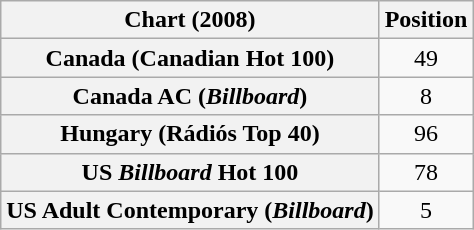<table class="wikitable sortable plainrowheaders" style="text-align:center">
<tr>
<th>Chart (2008)</th>
<th>Position</th>
</tr>
<tr>
<th scope="row">Canada (Canadian Hot 100)</th>
<td>49</td>
</tr>
<tr>
<th scope="row">Canada AC (<em>Billboard</em>)</th>
<td>8</td>
</tr>
<tr>
<th scope="row">Hungary (Rádiós Top 40)</th>
<td>96</td>
</tr>
<tr>
<th scope="row">US <em>Billboard</em> Hot 100</th>
<td>78</td>
</tr>
<tr>
<th scope="row">US Adult Contemporary (<em>Billboard</em>)</th>
<td>5</td>
</tr>
</table>
